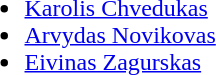<table>
<tr>
<td><strong></strong><br><ul><li><a href='#'>Karolis Chvedukas</a></li><li><a href='#'>Arvydas Novikovas</a></li><li><a href='#'>Eivinas Zagurskas</a></li></ul></td>
</tr>
</table>
